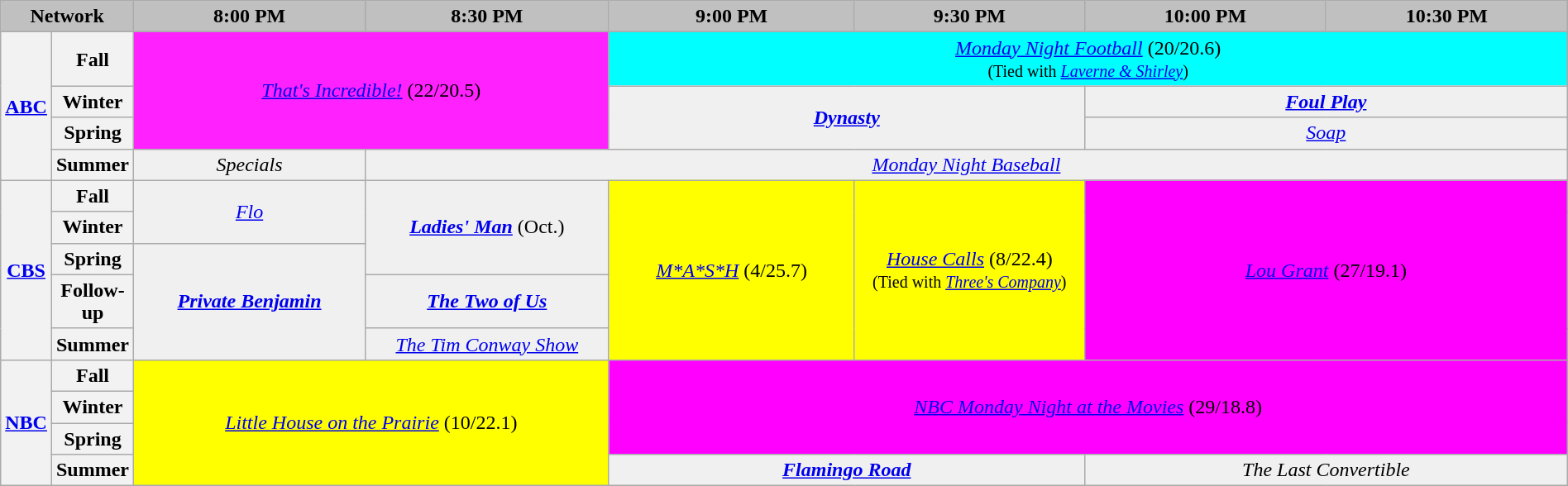<table class="wikitable plainrowheaders" style="width:100%; margin:auto; text-align:center;">
<tr>
<th colspan="2" style="background-color:#C0C0C0;text-align:center">Network</th>
<th width="16%" style="background-color:#C0C0C0;text-align:center">8:00 PM</th>
<th width="17%" style="background-color:#C0C0C0;text-align:center">8:30 PM</th>
<th width="17%" style="background-color:#C0C0C0;text-align:center">9:00 PM</th>
<th width="16%" style="background-color:#C0C0C0;text-align:center">9:30 PM</th>
<th width="17%" style="background-color:#C0C0C0;text-align:center">10:00 PM</th>
<th width="17%" style="background-color:#C0C0C0;text-align:center">10:30 PM</th>
</tr>
<tr>
<th bgcolor="#C0C0C0" rowspan="4"><a href='#'>ABC</a></th>
<th>Fall</th>
<td bgcolor="#FF22FF" colspan="2" rowspan="3"><em><a href='#'>That's Incredible!</a></em> (22/20.5)</td>
<td bgcolor="#00FFFF" colspan="4"><em><a href='#'>Monday Night Football</a></em> (20/20.6)<br><small>(Tied with <em><a href='#'>Laverne & Shirley</a></em>)</small></td>
</tr>
<tr>
<th>Winter</th>
<td bgcolor="#F0F0F0" colspan="2" rowspan="2"><strong><em><a href='#'>Dynasty</a></em></strong></td>
<td bgcolor="#F0F0F0" colspan="2"><strong><em><a href='#'>Foul Play</a></em></strong></td>
</tr>
<tr>
<th>Spring</th>
<td bgcolor="#F0F0F0" colspan="2"><em><a href='#'>Soap</a></em></td>
</tr>
<tr>
<th>Summer</th>
<td bgcolor="#F0F0F0"><em>Specials</em></td>
<td bgcolor="#F0F0F0" colspan="5"><em><a href='#'>Monday Night Baseball</a></em></td>
</tr>
<tr>
<th bgcolor="#C0C0C0" rowspan="5"><a href='#'>CBS</a></th>
<th>Fall</th>
<td bgcolor="#F0F0F0" rowspan="2"><em><a href='#'>Flo</a></em></td>
<td bgcolor="#F0F0F0" rowspan="3"><strong><em><a href='#'>Ladies' Man</a></em></strong> (Oct.)</td>
<td bgcolor="#FFFF00"  rowspan="5"><em><a href='#'>M*A*S*H</a></em> (4/25.7)</td>
<td bgcolor="#FFFF00"  rowspan="5"><em><a href='#'>House Calls</a></em> (8/22.4)<br><small>(Tied with <em><a href='#'>Three's Company</a></em>)</small></td>
<td bgcolor="#FF00FF" colspan="2" rowspan="5"><em><a href='#'>Lou Grant</a></em> (27/19.1)</td>
</tr>
<tr>
<th>Winter</th>
</tr>
<tr>
<th>Spring</th>
<td bgcolor="#F0F0F0" rowspan="3"><strong><em><a href='#'>Private Benjamin</a></em></strong></td>
</tr>
<tr>
<th>Follow-up</th>
<td bgcolor="#F0F0F0"><strong><em><a href='#'>The Two of Us</a></em></strong></td>
</tr>
<tr>
<th>Summer</th>
<td bgcolor="#F0F0F0"><em><a href='#'>The Tim Conway Show</a></em></td>
</tr>
<tr>
<th bgcolor="#C0C0C0" rowspan="4"><a href='#'>NBC</a></th>
<th>Fall</th>
<td bgcolor="#FFFF00" colspan="2" rowspan="4"><em><a href='#'>Little House on the Prairie</a></em> (10/22.1)</td>
<td bgcolor="#FF00FF" colspan="4" rowspan="3"><em><a href='#'>NBC Monday Night at the Movies</a></em> (29/18.8)</td>
</tr>
<tr>
<th>Winter</th>
</tr>
<tr>
<th>Spring</th>
</tr>
<tr>
<th>Summer</th>
<td bgcolor="#F0F0F0" colspan="2"><strong><em><a href='#'>Flamingo Road</a></em></strong></td>
<td bgcolor="#F0F0F0" colspan="2"><em>The Last Convertible</em></td>
</tr>
</table>
